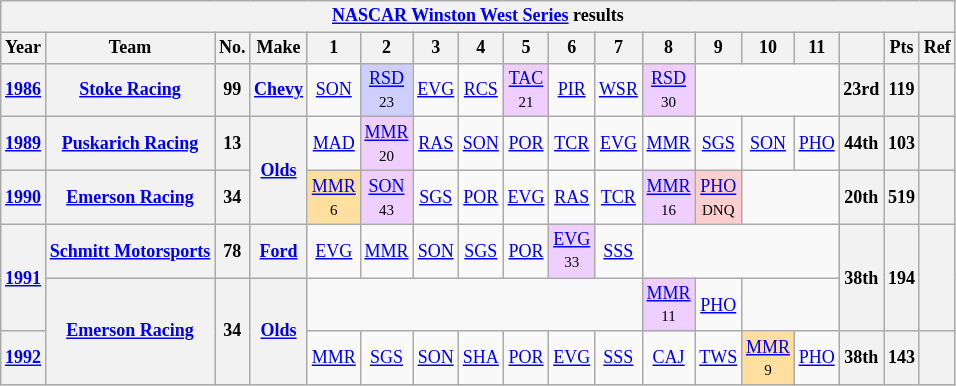<table class="wikitable" style="text-align:center; font-size:75%">
<tr>
<th colspan="18"><a href='#'>NASCAR Winston West Series</a> results</th>
</tr>
<tr>
<th>Year</th>
<th>Team</th>
<th>No.</th>
<th>Make</th>
<th>1</th>
<th>2</th>
<th>3</th>
<th>4</th>
<th>5</th>
<th>6</th>
<th>7</th>
<th>8</th>
<th>9</th>
<th>10</th>
<th>11</th>
<th></th>
<th>Pts</th>
<th>Ref</th>
</tr>
<tr>
<th><a href='#'>1986</a></th>
<th><a href='#'>Stoke Racing</a></th>
<th>99</th>
<th><a href='#'>Chevy</a></th>
<td><a href='#'>SON</a></td>
<td style="background:#CFCFFF;"><a href='#'>RSD</a><br><small>23</small></td>
<td><a href='#'>EVG</a></td>
<td><a href='#'>RCS</a></td>
<td style="background:#EFCFFF;"><a href='#'>TAC</a><br><small>21</small></td>
<td><a href='#'>PIR</a></td>
<td><a href='#'>WSR</a></td>
<td style="background:#EFCFFF;"><a href='#'>RSD</a><br><small>30</small></td>
<td colspan="3"></td>
<th>23rd</th>
<th>119</th>
<th></th>
</tr>
<tr>
<th><a href='#'>1989</a></th>
<th><a href='#'>Puskarich Racing</a></th>
<th>13</th>
<th rowspan="2"><a href='#'>Olds</a></th>
<td><a href='#'>MAD</a></td>
<td style="background:#EFCFFF;"><a href='#'>MMR</a><br><small>20</small></td>
<td><a href='#'>RAS</a></td>
<td><a href='#'>SON</a></td>
<td><a href='#'>POR</a></td>
<td><a href='#'>TCR</a></td>
<td><a href='#'>EVG</a></td>
<td><a href='#'>MMR</a></td>
<td><a href='#'>SGS</a></td>
<td><a href='#'>SON</a></td>
<td><a href='#'>PHO</a></td>
<th>44th</th>
<th>103</th>
<th></th>
</tr>
<tr>
<th><a href='#'>1990</a></th>
<th><a href='#'>Emerson Racing</a></th>
<th>34</th>
<td style="background:#FFDF9F;"><a href='#'>MMR</a><br><small>6</small></td>
<td style="background:#EFCFFF;"><a href='#'>SON</a><br><small>43</small></td>
<td><a href='#'>SGS</a></td>
<td><a href='#'>POR</a></td>
<td><a href='#'>EVG</a></td>
<td><a href='#'>RAS</a></td>
<td><a href='#'>TCR</a></td>
<td style="background:#EFCFFF;"><a href='#'>MMR</a><br><small>16</small></td>
<td style="background:#FFCFCF;"><a href='#'>PHO</a><br><small>DNQ</small></td>
<td colspan="2"></td>
<th>20th</th>
<th>519</th>
<th></th>
</tr>
<tr>
<th rowspan="2"><a href='#'>1991</a></th>
<th><a href='#'>Schmitt Motorsports</a></th>
<th>78</th>
<th><a href='#'>Ford</a></th>
<td><a href='#'>EVG</a></td>
<td><a href='#'>MMR</a></td>
<td><a href='#'>SON</a></td>
<td><a href='#'>SGS</a></td>
<td><a href='#'>POR</a></td>
<td style="background:#EFCFFF;"><a href='#'>EVG</a><br><small>33</small></td>
<td><a href='#'>SSS</a></td>
<td colspan="4"></td>
<th rowspan="2">38th</th>
<th rowspan="2">194</th>
<th rowspan="2"></th>
</tr>
<tr>
<th rowspan="2"><a href='#'>Emerson Racing</a></th>
<th rowspan="2">34</th>
<th rowspan="2"><a href='#'>Olds</a></th>
<td colspan="7"></td>
<td style="background:#EFCFFF;"><a href='#'>MMR</a><br><small>11</small></td>
<td><a href='#'>PHO</a></td>
<td colspan="2"></td>
</tr>
<tr>
<th><a href='#'>1992</a></th>
<td><a href='#'>MMR</a></td>
<td><a href='#'>SGS</a></td>
<td><a href='#'>SON</a></td>
<td><a href='#'>SHA</a></td>
<td><a href='#'>POR</a></td>
<td><a href='#'>EVG</a></td>
<td><a href='#'>SSS</a></td>
<td><a href='#'>CAJ</a></td>
<td><a href='#'>TWS</a></td>
<td style="background:#FFDF9F;"><a href='#'>MMR</a><br><small>9</small></td>
<td><a href='#'>PHO</a></td>
<th>38th</th>
<th>143</th>
<th></th>
</tr>
</table>
